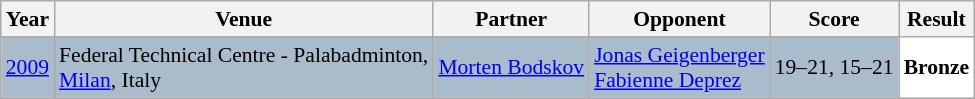<table class="sortable wikitable" style="font-size: 90%;">
<tr>
<th>Year</th>
<th>Venue</th>
<th>Partner</th>
<th>Opponent</th>
<th>Score</th>
<th>Result</th>
</tr>
<tr style="background:#AABBCC">
<td align="center"><a href='#'>2009</a></td>
<td align="left">Federal Technical Centre - Palabadminton,<br><a href='#'>Milan</a>, Italy</td>
<td align="left"> <a href='#'>Morten Bodskov</a></td>
<td align="left"> <a href='#'>Jonas Geigenberger</a><br> <a href='#'>Fabienne Deprez</a></td>
<td align="left">19–21, 15–21</td>
<td style="text-align:left; background:white"> <strong>Bronze</strong></td>
</tr>
</table>
